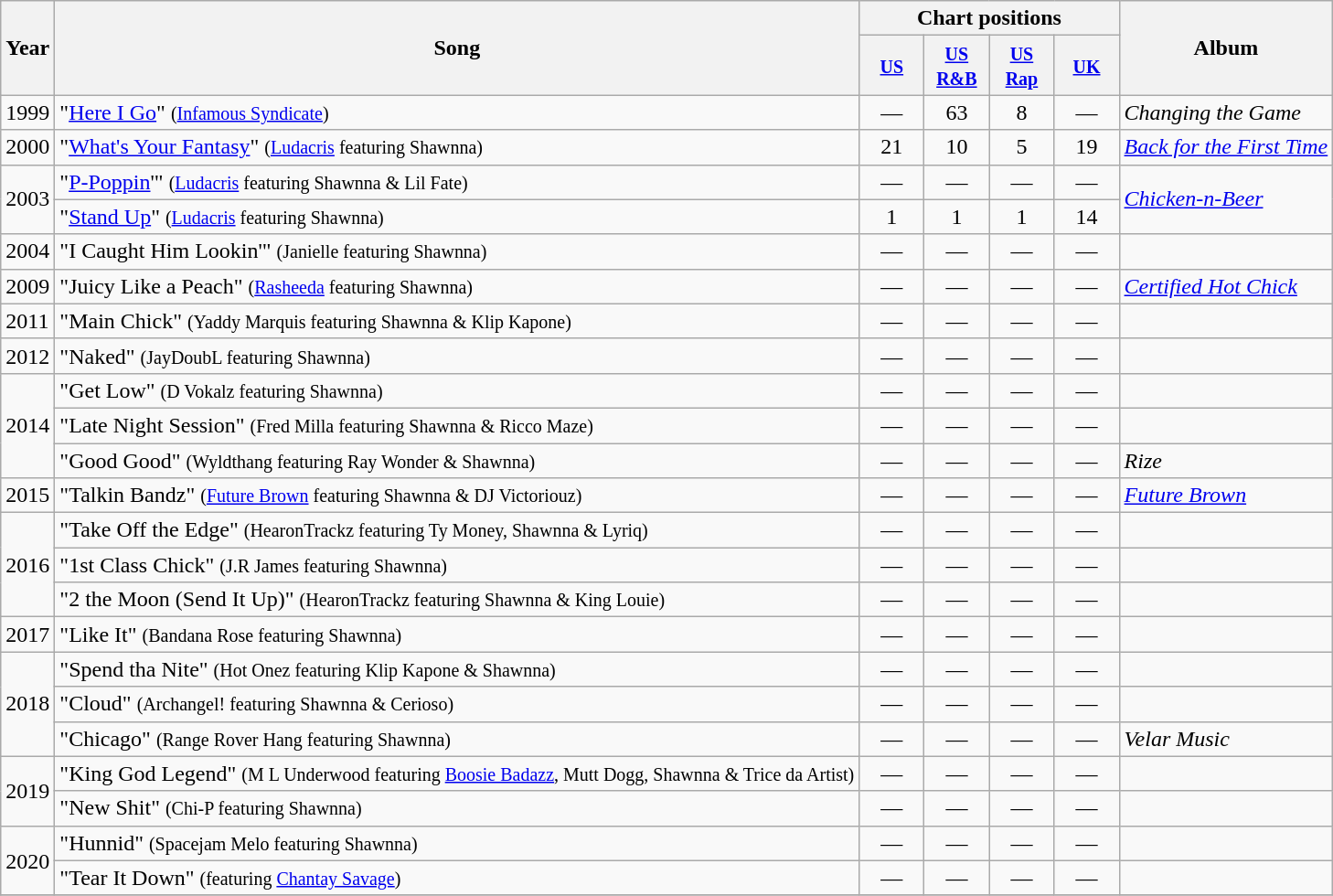<table class="wikitable">
<tr>
<th rowspan="2">Year</th>
<th rowspan="2">Song</th>
<th colspan="4">Chart positions</th>
<th rowspan="2">Album</th>
</tr>
<tr>
<th width="40"><small><a href='#'>US</a></small></th>
<th width="40"><small><a href='#'>US R&B</a></small></th>
<th width="40"><small><a href='#'>US Rap</a></small></th>
<th width="40"><small><a href='#'>UK</a></small></th>
</tr>
<tr>
<td align="left">1999</td>
<td align="left">"<a href='#'>Here I Go</a>" <small>(<a href='#'>Infamous Syndicate</a>)</small></td>
<td style="text-align:center;">—</td>
<td style="text-align:center;">63</td>
<td style="text-align:center;">8</td>
<td style="text-align:center;">—</td>
<td style="text-align:left;"><em>Changing the Game</em></td>
</tr>
<tr>
<td align="left">2000</td>
<td align="left">"<a href='#'>What's Your Fantasy</a>" <small>(<a href='#'>Ludacris</a> featuring Shawnna)</small></td>
<td style="text-align:center;">21</td>
<td style="text-align:center;">10</td>
<td style="text-align:center;">5</td>
<td style="text-align:center;">19</td>
<td style="text-align:left;"><em><a href='#'>Back for the First Time</a></em></td>
</tr>
<tr>
<td style="text-align:left;" rowspan="2">2003</td>
<td align="left">"<a href='#'>P-Poppin</a>'" <small>(<a href='#'>Ludacris</a> featuring Shawnna & Lil Fate)</small></td>
<td style="text-align:center;">—</td>
<td style="text-align:center;">—</td>
<td style="text-align:center;">—</td>
<td style="text-align:center;">—</td>
<td rowspan="2"><em><a href='#'>Chicken-n-Beer</a></em></td>
</tr>
<tr>
<td align="left">"<a href='#'>Stand Up</a>" <small>(<a href='#'>Ludacris</a> featuring Shawnna)</small></td>
<td style="text-align:center;">1</td>
<td style="text-align:center;">1</td>
<td style="text-align:center;">1</td>
<td style="text-align:center;">14</td>
</tr>
<tr>
<td style="text-align:left;">2004</td>
<td align="left">"I Caught Him Lookin'" <small>(Janielle featuring Shawnna)</small></td>
<td style="text-align:center;">—</td>
<td style="text-align:center;">—</td>
<td style="text-align:center;">—</td>
<td style="text-align:center;">—</td>
<td></td>
</tr>
<tr>
<td style="text-align:left;">2009</td>
<td align="left">"Juicy Like a Peach" <small>(<a href='#'>Rasheeda</a> featuring Shawnna)</small></td>
<td style="text-align:center;">—</td>
<td style="text-align:center;">—</td>
<td style="text-align:center;">—</td>
<td style="text-align:center;">—</td>
<td><em><a href='#'>Certified Hot Chick</a></em></td>
</tr>
<tr>
<td style="text-align:left;">2011</td>
<td align="left">"Main Chick" <small>(Yaddy Marquis featuring Shawnna & Klip Kapone)</small></td>
<td style="text-align:center;">—</td>
<td style="text-align:center;">—</td>
<td style="text-align:center;">—</td>
<td style="text-align:center;">—</td>
<td></td>
</tr>
<tr>
<td style="text-align:left;">2012</td>
<td align="left">"Naked" <small>(JayDoubL featuring Shawnna)</small></td>
<td style="text-align:center;">—</td>
<td style="text-align:center;">—</td>
<td style="text-align:center;">—</td>
<td style="text-align:center;">—</td>
<td></td>
</tr>
<tr>
<td rowspan="3">2014</td>
<td align="left">"Get Low" <small>(D Vokalz featuring Shawnna)</small></td>
<td style="text-align:center;">—</td>
<td style="text-align:center;">—</td>
<td style="text-align:center;">—</td>
<td style="text-align:center;">—</td>
<td></td>
</tr>
<tr>
<td align="left">"Late Night Session" <small>(Fred Milla featuring Shawnna & Ricco Maze)</small></td>
<td style="text-align:center;">—</td>
<td style="text-align:center;">—</td>
<td style="text-align:center;">—</td>
<td style="text-align:center;">—</td>
<td></td>
</tr>
<tr>
<td align="left">"Good Good" <small>(Wyldthang featuring Ray Wonder & Shawnna)</small></td>
<td style="text-align:center;">—</td>
<td style="text-align:center;">—</td>
<td style="text-align:center;">—</td>
<td style="text-align:center;">—</td>
<td style="text-align:left;"><em>Rize</em></td>
</tr>
<tr>
<td style="text-align:left;">2015</td>
<td align="left">"Talkin Bandz" <small>(<a href='#'>Future Brown</a> featuring Shawnna & DJ Victoriouz)</small></td>
<td style="text-align:center;">—</td>
<td style="text-align:center;">—</td>
<td style="text-align:center;">—</td>
<td style="text-align:center;">—</td>
<td style="text-align:left;"><em><a href='#'>Future Brown</a></em></td>
</tr>
<tr>
<td rowspan="3">2016</td>
<td align="left">"Take Off the Edge" <small>(HearonTrackz featuring Ty Money, Shawnna & Lyriq)</small></td>
<td style="text-align:center;">—</td>
<td style="text-align:center;">—</td>
<td style="text-align:center;">—</td>
<td style="text-align:center;">—</td>
<td></td>
</tr>
<tr>
<td align="left">"1st Class Chick" <small>(J.R James featuring Shawnna)</small></td>
<td style="text-align:center;">—</td>
<td style="text-align:center;">—</td>
<td style="text-align:center;">—</td>
<td style="text-align:center;">—</td>
<td></td>
</tr>
<tr>
<td align="left">"2 the Moon (Send It Up)" <small>(HearonTrackz featuring Shawnna & King Louie)</small></td>
<td style="text-align:center;">—</td>
<td style="text-align:center;">—</td>
<td style="text-align:center;">—</td>
<td style="text-align:center;">—</td>
<td></td>
</tr>
<tr>
<td style="text-align:left;">2017</td>
<td align="left">"Like It" <small>(Bandana Rose featuring Shawnna)</small></td>
<td style="text-align:center;">—</td>
<td style="text-align:center;">—</td>
<td style="text-align:center;">—</td>
<td style="text-align:center;">—</td>
<td></td>
</tr>
<tr>
<td rowspan="3">2018</td>
<td align="left">"Spend tha Nite" <small>(Hot Onez featuring Klip Kapone & Shawnna)</small></td>
<td style="text-align:center;">—</td>
<td style="text-align:center;">—</td>
<td style="text-align:center;">—</td>
<td style="text-align:center;">—</td>
<td></td>
</tr>
<tr>
<td align="left">"Cloud" <small>(Archangel! featuring Shawnna & Cerioso)</small></td>
<td style="text-align:center;">—</td>
<td style="text-align:center;">—</td>
<td style="text-align:center;">—</td>
<td style="text-align:center;">—</td>
<td></td>
</tr>
<tr>
<td align="left">"Chicago" <small>(Range Rover Hang featuring Shawnna)</small></td>
<td style="text-align:center;">—</td>
<td style="text-align:center;">—</td>
<td style="text-align:center;">—</td>
<td style="text-align:center;">—</td>
<td style="text-align:left;"><em>Velar Music</em></td>
</tr>
<tr>
<td rowspan="2" align="left">2019</td>
<td align="left">"King God Legend" <small>(M L Underwood featuring <a href='#'>Boosie Badazz</a>, Mutt Dogg, Shawnna & Trice da Artist)</small></td>
<td style="text-align:center;">—</td>
<td style="text-align:center;">—</td>
<td style="text-align:center;">—</td>
<td style="text-align:center;">—</td>
<td></td>
</tr>
<tr>
<td align="left">"New Shit" <small>(Chi-P featuring Shawnna)</small></td>
<td style="text-align:center;">—</td>
<td style="text-align:center;">—</td>
<td style="text-align:center;">—</td>
<td style="text-align:center;">—</td>
<td></td>
</tr>
<tr>
<td rowspan="2" align="left">2020</td>
<td align="left">"Hunnid" <small>(Spacejam Melo featuring Shawnna)</small></td>
<td style="text-align:center;">—</td>
<td style="text-align:center;">—</td>
<td style="text-align:center;">—</td>
<td style="text-align:center;">—</td>
<td></td>
</tr>
<tr>
<td align="left">"Tear It Down" <small>(featuring <a href='#'>Chantay Savage</a>)</small></td>
<td style="text-align:center;">—</td>
<td style="text-align:center;">—</td>
<td style="text-align:center;">—</td>
<td style="text-align:center;">—</td>
<td></td>
</tr>
<tr>
</tr>
</table>
